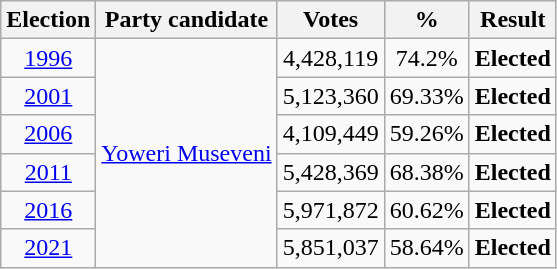<table class=wikitable style=text-align:center>
<tr>
<th>Election</th>
<th>Party candidate</th>
<th>Votes</th>
<th>%</th>
<th>Result</th>
</tr>
<tr>
<td><a href='#'>1996</a></td>
<td rowspan="6"><a href='#'>Yoweri Museveni</a></td>
<td>4,428,119</td>
<td>74.2%</td>
<td><strong>Elected</strong> </td>
</tr>
<tr>
<td><a href='#'>2001</a></td>
<td>5,123,360</td>
<td>69.33%</td>
<td><strong>Elected</strong> </td>
</tr>
<tr>
<td><a href='#'>2006</a></td>
<td>4,109,449</td>
<td>59.26%</td>
<td><strong>Elected</strong> </td>
</tr>
<tr>
<td><a href='#'>2011</a></td>
<td>5,428,369</td>
<td>68.38%</td>
<td><strong>Elected</strong> </td>
</tr>
<tr>
<td><a href='#'>2016</a></td>
<td>5,971,872</td>
<td>60.62%</td>
<td><strong>Elected</strong> </td>
</tr>
<tr>
<td><a href='#'>2021</a></td>
<td>5,851,037</td>
<td>58.64%</td>
<td><strong>Elected</strong> </td>
</tr>
</table>
